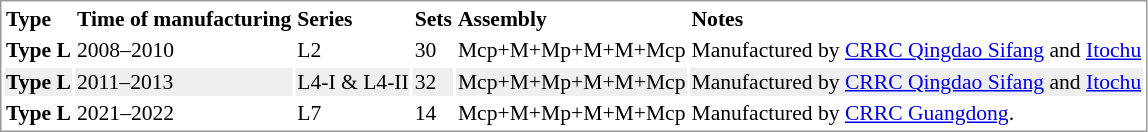<table border="0" style="border: 1px solid #999; background-color:white; text-align:left;font-size:90%">
<tr>
<th>Type</th>
<th>Time of manufacturing</th>
<th>Series</th>
<th>Sets</th>
<th>Assembly</th>
<th>Notes</th>
</tr>
<tr>
<td><strong>Type L</strong></td>
<td>2008–2010</td>
<td>L2</td>
<td>30</td>
<td>Mcp+M+Mp+M+M+Mcp</td>
<td>Manufactured by <a href='#'>CRRC Qingdao Sifang</a> and <a href='#'>Itochu</a></td>
</tr>
<tr bgcolor="#efefef">
<td><strong>Type L</strong></td>
<td>2011–2013</td>
<td>L4-I & L4-II</td>
<td>32</td>
<td>Mcp+M+Mp+M+M+Mcp</td>
<td>Manufactured by <a href='#'>CRRC Qingdao Sifang</a> and <a href='#'>Itochu</a></td>
</tr>
<tr>
<td><strong>Type L</strong></td>
<td>2021–2022</td>
<td>L7</td>
<td>14</td>
<td>Mcp+M+Mp+M+M+Mcp</td>
<td>Manufactured by <a href='#'>CRRC Guangdong</a>.</td>
</tr>
</table>
